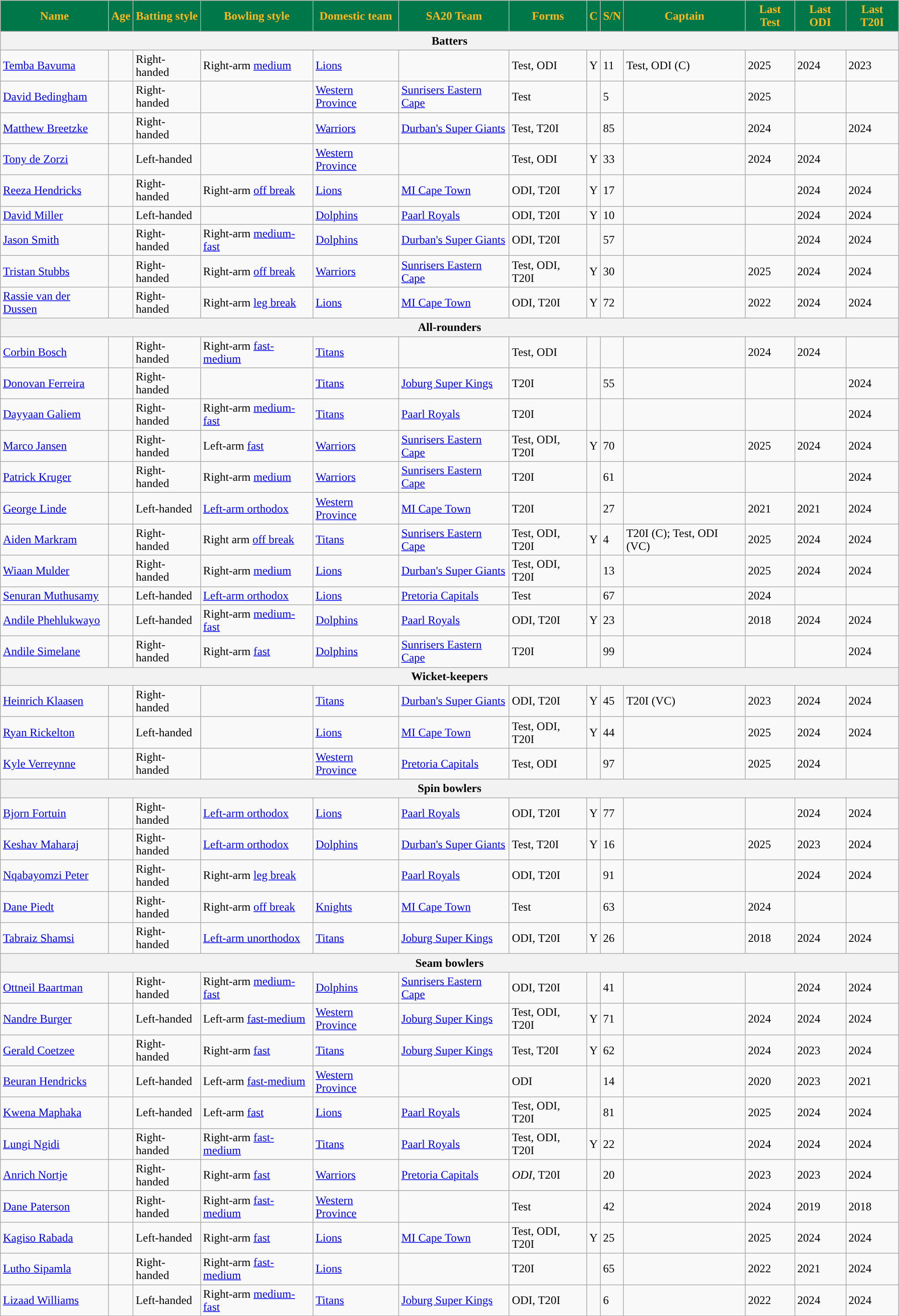<table class="wikitable">
<tr>
<th style="text-align:center; background:#007749; color:#FFB81C;">Name</th>
<th style="text-align:center; background:#007749; color:#FFB81C;">Age</th>
<th style="text-align:center; background:#007749; color:#FFB81C;">Batting style</th>
<th style="text-align:center; background:#007749; color:#FFB81C;">Bowling style</th>
<th style="text-align:center; background:#007749; color:#FFB81C;">Domestic team</th>
<th style="text-align:center; background:#007749; color:#FFB81C;">SA20 Team</th>
<th style="text-align:center; background:#007749; color:#FFB81C;">Forms</th>
<th style="text-align:center; background:#007749; color:#FFB81C;">C</th>
<th style="text-align:center; background:#007749; color:#FFB81C;">S/N</th>
<th style="text-align:center; background:#007749; color:#FFB81C;">Captain</th>
<th style="text-align:center; background:#007749; color:#FFB81C;">Last Test</th>
<th style="text-align:center; background:#007749; color:#FFB81C;">Last ODI</th>
<th style="text-align:center; background:#007749; color:#FFB81C;">Last T20I</th>
</tr>
<tr>
<th colspan="13">Batters</th>
</tr>
<tr>
<td><a href='#'>Temba Bavuma</a></td>
<td></td>
<td>Right-handed</td>
<td>Right-arm <a href='#'>medium</a></td>
<td><a href='#'>Lions</a></td>
<td></td>
<td>Test, ODI</td>
<td>Y</td>
<td>11</td>
<td>Test, ODI (C)</td>
<td> 2025</td>
<td> 2024</td>
<td> 2023</td>
</tr>
<tr>
<td><a href='#'>David Bedingham</a></td>
<td></td>
<td>Right-handed</td>
<td></td>
<td><a href='#'>Western Province</a></td>
<td><a href='#'>Sunrisers Eastern Cape</a></td>
<td>Test</td>
<td></td>
<td>5</td>
<td></td>
<td> 2025</td>
<td></td>
<td></td>
</tr>
<tr>
<td><a href='#'>Matthew Breetzke</a></td>
<td></td>
<td>Right-handed</td>
<td></td>
<td><a href='#'>Warriors</a></td>
<td><a href='#'>Durban's Super Giants</a></td>
<td>Test, T20I</td>
<td></td>
<td>85</td>
<td></td>
<td> 2024</td>
<td></td>
<td> 2024</td>
</tr>
<tr>
<td><a href='#'>Tony de Zorzi</a></td>
<td></td>
<td>Left-handed</td>
<td></td>
<td><a href='#'>Western Province</a></td>
<td></td>
<td>Test, ODI</td>
<td>Y</td>
<td>33</td>
<td></td>
<td> 2024</td>
<td> 2024</td>
<td></td>
</tr>
<tr>
<td><a href='#'>Reeza Hendricks</a></td>
<td></td>
<td>Right-handed</td>
<td>Right-arm <a href='#'>off break</a></td>
<td><a href='#'>Lions</a></td>
<td><a href='#'>MI Cape Town</a></td>
<td>ODI, T20I</td>
<td>Y</td>
<td>17</td>
<td></td>
<td></td>
<td> 2024</td>
<td> 2024</td>
</tr>
<tr>
<td><a href='#'>David Miller</a></td>
<td></td>
<td>Left-handed</td>
<td></td>
<td><a href='#'>Dolphins</a></td>
<td><a href='#'>Paarl Royals</a></td>
<td>ODI, T20I</td>
<td>Y</td>
<td>10</td>
<td></td>
<td></td>
<td> 2024</td>
<td> 2024</td>
</tr>
<tr>
<td><a href='#'>Jason Smith</a></td>
<td></td>
<td>Right-handed</td>
<td>Right-arm <a href='#'>medium-fast</a></td>
<td><a href='#'>Dolphins</a></td>
<td><a href='#'>Durban's Super Giants</a></td>
<td>ODI, T20I</td>
<td></td>
<td>57</td>
<td></td>
<td></td>
<td> 2024</td>
<td> 2024</td>
</tr>
<tr>
<td><a href='#'>Tristan Stubbs</a></td>
<td></td>
<td>Right-handed</td>
<td>Right-arm <a href='#'>off break</a></td>
<td><a href='#'>Warriors</a></td>
<td><a href='#'>Sunrisers Eastern Cape</a></td>
<td>Test, ODI, T20I</td>
<td>Y</td>
<td>30</td>
<td></td>
<td> 2025</td>
<td> 2024</td>
<td> 2024</td>
</tr>
<tr>
<td><a href='#'>Rassie van der Dussen</a></td>
<td></td>
<td>Right-handed</td>
<td>Right-arm <a href='#'>leg break</a></td>
<td><a href='#'>Lions</a></td>
<td><a href='#'>MI Cape Town</a></td>
<td>ODI, T20I</td>
<td>Y</td>
<td>72</td>
<td></td>
<td> 2022</td>
<td> 2024</td>
<td> 2024</td>
</tr>
<tr>
<th colspan="13">All-rounders</th>
</tr>
<tr>
<td><a href='#'>Corbin Bosch</a></td>
<td></td>
<td>Right-handed</td>
<td>Right-arm <a href='#'>fast-medium</a></td>
<td><a href='#'>Titans</a></td>
<td></td>
<td>Test, ODI</td>
<td></td>
<td></td>
<td></td>
<td> 2024</td>
<td> 2024</td>
<td></td>
</tr>
<tr>
<td><a href='#'>Donovan Ferreira</a></td>
<td></td>
<td>Right-handed</td>
<td></td>
<td><a href='#'>Titans</a></td>
<td><a href='#'>Joburg Super Kings</a></td>
<td>T20I</td>
<td></td>
<td>55</td>
<td></td>
<td></td>
<td></td>
<td> 2024</td>
</tr>
<tr>
<td><a href='#'>Dayyaan Galiem</a></td>
<td></td>
<td>Right-handed</td>
<td>Right-arm <a href='#'>medium-fast</a></td>
<td><a href='#'>Titans</a></td>
<td><a href='#'>Paarl Royals</a></td>
<td>T20I</td>
<td></td>
<td></td>
<td></td>
<td></td>
<td></td>
<td> 2024</td>
</tr>
<tr>
<td><a href='#'>Marco Jansen</a></td>
<td></td>
<td>Right-handed</td>
<td>Left-arm <a href='#'>fast</a></td>
<td><a href='#'>Warriors</a></td>
<td><a href='#'>Sunrisers Eastern Cape</a></td>
<td>Test, ODI, T20I</td>
<td>Y</td>
<td>70</td>
<td></td>
<td> 2025</td>
<td> 2024</td>
<td> 2024</td>
</tr>
<tr>
<td><a href='#'>Patrick Kruger</a></td>
<td></td>
<td>Right-handed</td>
<td>Right-arm <a href='#'>medium</a></td>
<td><a href='#'>Warriors</a></td>
<td><a href='#'>Sunrisers Eastern Cape</a></td>
<td>T20I</td>
<td></td>
<td>61</td>
<td></td>
<td></td>
<td></td>
<td> 2024</td>
</tr>
<tr>
<td><a href='#'>George Linde</a></td>
<td></td>
<td>Left-handed</td>
<td><a href='#'>Left-arm orthodox</a></td>
<td><a href='#'>Western Province</a></td>
<td><a href='#'>MI Cape Town</a></td>
<td>T20I</td>
<td></td>
<td>27</td>
<td></td>
<td> 2021</td>
<td> 2021</td>
<td> 2024</td>
</tr>
<tr>
<td><a href='#'>Aiden Markram</a></td>
<td></td>
<td>Right-handed</td>
<td>Right arm <a href='#'>off break</a></td>
<td><a href='#'>Titans</a></td>
<td><a href='#'>Sunrisers Eastern Cape</a></td>
<td>Test, ODI, T20I</td>
<td>Y</td>
<td>4</td>
<td>T20I (C); Test, ODI (VC)</td>
<td> 2025</td>
<td> 2024</td>
<td> 2024</td>
</tr>
<tr>
<td><a href='#'>Wiaan Mulder</a></td>
<td></td>
<td>Right-handed</td>
<td>Right-arm <a href='#'>medium</a></td>
<td><a href='#'>Lions</a></td>
<td><a href='#'>Durban's Super Giants</a></td>
<td>Test, ODI, T20I</td>
<td></td>
<td>13</td>
<td></td>
<td> 2025</td>
<td> 2024</td>
<td> 2024</td>
</tr>
<tr>
<td><a href='#'>Senuran Muthusamy</a></td>
<td></td>
<td>Left-handed</td>
<td><a href='#'>Left-arm orthodox</a></td>
<td><a href='#'>Lions</a></td>
<td><a href='#'>Pretoria Capitals</a></td>
<td>Test</td>
<td></td>
<td>67</td>
<td></td>
<td> 2024</td>
<td></td>
<td></td>
</tr>
<tr>
<td><a href='#'>Andile Phehlukwayo</a></td>
<td></td>
<td>Left-handed</td>
<td>Right-arm <a href='#'>medium-fast</a></td>
<td><a href='#'>Dolphins</a></td>
<td><a href='#'>Paarl Royals</a></td>
<td>ODI, T20I</td>
<td>Y</td>
<td>23</td>
<td></td>
<td> 2018</td>
<td> 2024</td>
<td> 2024</td>
</tr>
<tr>
<td><a href='#'>Andile Simelane</a></td>
<td></td>
<td>Right-handed</td>
<td>Right-arm <a href='#'>fast</a></td>
<td><a href='#'>Dolphins</a></td>
<td><a href='#'>Sunrisers Eastern Cape</a></td>
<td>T20I</td>
<td></td>
<td>99</td>
<td></td>
<td></td>
<td></td>
<td> 2024</td>
</tr>
<tr>
<th colspan="13">Wicket-keepers</th>
</tr>
<tr>
<td><a href='#'>Heinrich Klaasen</a></td>
<td></td>
<td>Right-handed</td>
<td></td>
<td><a href='#'>Titans</a></td>
<td><a href='#'>Durban's Super Giants</a></td>
<td>ODI, T20I</td>
<td>Y</td>
<td>45</td>
<td>T20I (VC)</td>
<td> 2023</td>
<td> 2024</td>
<td> 2024</td>
</tr>
<tr>
<td><a href='#'>Ryan Rickelton</a></td>
<td></td>
<td>Left-handed</td>
<td></td>
<td><a href='#'>Lions</a></td>
<td><a href='#'>MI Cape Town</a></td>
<td>Test, ODI, T20I</td>
<td>Y</td>
<td>44</td>
<td></td>
<td> 2025</td>
<td> 2024</td>
<td> 2024</td>
</tr>
<tr>
<td><a href='#'>Kyle Verreynne</a></td>
<td></td>
<td>Right-handed</td>
<td></td>
<td><a href='#'>Western Province</a></td>
<td><a href='#'>Pretoria Capitals</a></td>
<td>Test, ODI</td>
<td></td>
<td>97</td>
<td></td>
<td> 2025</td>
<td> 2024</td>
<td></td>
</tr>
<tr>
<th colspan="13">Spin bowlers</th>
</tr>
<tr>
<td><a href='#'>Bjorn Fortuin</a></td>
<td></td>
<td>Right-handed</td>
<td><a href='#'>Left-arm orthodox</a></td>
<td><a href='#'>Lions</a></td>
<td><a href='#'>Paarl Royals</a></td>
<td>ODI, T20I</td>
<td>Y</td>
<td>77</td>
<td></td>
<td></td>
<td> 2024</td>
<td> 2024</td>
</tr>
<tr>
<td><a href='#'>Keshav Maharaj</a></td>
<td></td>
<td>Right-handed</td>
<td><a href='#'>Left-arm orthodox</a></td>
<td><a href='#'>Dolphins</a></td>
<td><a href='#'>Durban's Super Giants</a></td>
<td>Test, T20I</td>
<td>Y</td>
<td>16</td>
<td></td>
<td> 2025</td>
<td> 2023</td>
<td> 2024</td>
</tr>
<tr>
<td><a href='#'>Nqabayomzi Peter</a></td>
<td></td>
<td>Right-handed</td>
<td>Right-arm <a href='#'>leg break</a></td>
<td></td>
<td><a href='#'>Paarl Royals</a></td>
<td>ODI, T20I</td>
<td></td>
<td>91</td>
<td></td>
<td></td>
<td> 2024</td>
<td> 2024</td>
</tr>
<tr>
<td><a href='#'>Dane Piedt</a></td>
<td></td>
<td>Right-handed</td>
<td>Right-arm <a href='#'>off break</a></td>
<td><a href='#'>Knights</a></td>
<td><a href='#'>MI Cape Town</a></td>
<td>Test</td>
<td></td>
<td>63</td>
<td></td>
<td> 2024</td>
<td></td>
<td></td>
</tr>
<tr>
<td><a href='#'>Tabraiz Shamsi</a></td>
<td></td>
<td>Right-handed</td>
<td><a href='#'>Left-arm unorthodox</a></td>
<td><a href='#'>Titans</a></td>
<td><a href='#'>Joburg Super Kings</a></td>
<td>ODI, T20I</td>
<td>Y</td>
<td>26</td>
<td></td>
<td> 2018</td>
<td> 2024</td>
<td> 2024</td>
</tr>
<tr>
<th colspan="13">Seam bowlers</th>
</tr>
<tr>
<td><a href='#'>Ottneil Baartman</a></td>
<td></td>
<td>Right-handed</td>
<td>Right-arm <a href='#'>medium-fast</a></td>
<td><a href='#'>Dolphins</a></td>
<td><a href='#'>Sunrisers Eastern Cape</a></td>
<td>ODI, T20I</td>
<td></td>
<td>41</td>
<td></td>
<td></td>
<td> 2024</td>
<td> 2024</td>
</tr>
<tr>
<td><a href='#'>Nandre Burger</a></td>
<td></td>
<td>Left-handed</td>
<td>Left-arm <a href='#'>fast-medium</a></td>
<td><a href='#'>Western Province</a></td>
<td><a href='#'>Joburg Super Kings</a></td>
<td>Test, ODI, T20I</td>
<td>Y</td>
<td>71</td>
<td></td>
<td> 2024</td>
<td> 2024</td>
<td> 2024</td>
</tr>
<tr>
<td><a href='#'>Gerald Coetzee</a></td>
<td></td>
<td>Right-handed</td>
<td>Right-arm <a href='#'>fast</a></td>
<td><a href='#'>Titans</a></td>
<td><a href='#'>Joburg Super Kings</a></td>
<td>Test, T20I</td>
<td>Y</td>
<td>62</td>
<td></td>
<td> 2024</td>
<td> 2023</td>
<td> 2024</td>
</tr>
<tr>
<td><a href='#'>Beuran Hendricks</a></td>
<td></td>
<td>Left-handed</td>
<td>Left-arm <a href='#'>fast-medium</a></td>
<td><a href='#'>Western Province</a></td>
<td></td>
<td>ODI</td>
<td></td>
<td>14</td>
<td></td>
<td> 2020</td>
<td> 2023</td>
<td> 2021</td>
</tr>
<tr>
<td><a href='#'>Kwena Maphaka</a></td>
<td></td>
<td>Left-handed</td>
<td>Left-arm <a href='#'>fast</a></td>
<td><a href='#'>Lions</a></td>
<td><a href='#'>Paarl Royals</a></td>
<td>Test, ODI, T20I</td>
<td></td>
<td>81</td>
<td></td>
<td> 2025</td>
<td> 2024</td>
<td> 2024</td>
</tr>
<tr>
<td><a href='#'>Lungi Ngidi</a></td>
<td></td>
<td>Right-handed</td>
<td>Right-arm <a href='#'>fast-medium</a></td>
<td><a href='#'>Titans</a></td>
<td><a href='#'>Paarl Royals</a></td>
<td>Test, ODI, T20I</td>
<td>Y</td>
<td>22</td>
<td></td>
<td> 2024</td>
<td> 2024</td>
<td> 2024</td>
</tr>
<tr>
<td><a href='#'>Anrich Nortje</a></td>
<td></td>
<td>Right-handed</td>
<td>Right-arm <a href='#'>fast</a></td>
<td><a href='#'>Warriors</a></td>
<td><a href='#'>Pretoria Capitals</a></td>
<td><em>ODI</em>, T20I</td>
<td></td>
<td>20</td>
<td></td>
<td> 2023</td>
<td> 2023</td>
<td> 2024</td>
</tr>
<tr>
<td><a href='#'>Dane Paterson</a></td>
<td></td>
<td>Right-handed</td>
<td>Right-arm <a href='#'>fast-medium</a></td>
<td><a href='#'>Western Province</a></td>
<td></td>
<td>Test</td>
<td></td>
<td>42</td>
<td></td>
<td> 2024</td>
<td> 2019</td>
<td> 2018</td>
</tr>
<tr>
<td><a href='#'>Kagiso Rabada</a></td>
<td></td>
<td>Left-handed</td>
<td>Right-arm <a href='#'>fast</a></td>
<td><a href='#'>Lions</a></td>
<td><a href='#'>MI Cape Town</a></td>
<td>Test, ODI, T20I</td>
<td>Y</td>
<td>25</td>
<td></td>
<td> 2025</td>
<td> 2024</td>
<td> 2024</td>
</tr>
<tr>
<td><a href='#'>Lutho Sipamla</a></td>
<td></td>
<td>Right-handed</td>
<td>Right-arm <a href='#'>fast-medium</a></td>
<td><a href='#'>Lions</a></td>
<td></td>
<td>T20I</td>
<td></td>
<td>65</td>
<td></td>
<td> 2022</td>
<td> 2021</td>
<td> 2024</td>
</tr>
<tr>
<td><a href='#'>Lizaad Williams</a></td>
<td></td>
<td>Left-handed</td>
<td>Right-arm <a href='#'>medium-fast</a></td>
<td><a href='#'>Titans</a></td>
<td><a href='#'>Joburg Super Kings</a></td>
<td>ODI, T20I</td>
<td></td>
<td>6</td>
<td></td>
<td> 2022</td>
<td> 2024</td>
<td> 2024</td>
</tr>
</table>
